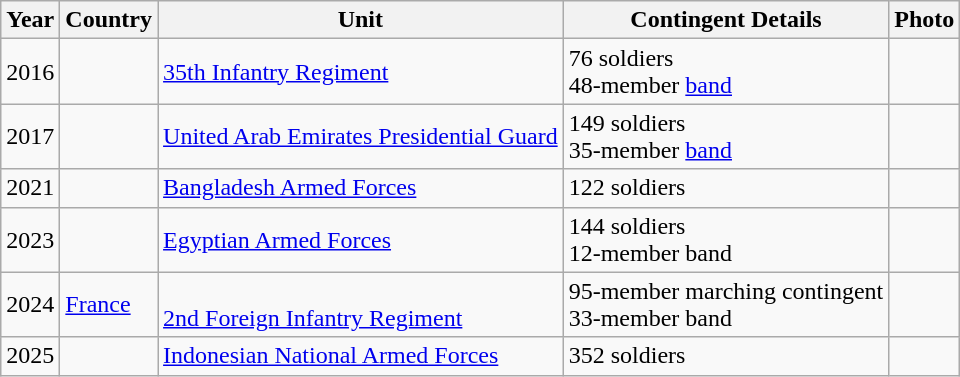<table class="wikitable">
<tr>
<th>Year</th>
<th>Country</th>
<th>Unit</th>
<th>Contingent Details</th>
<th>Photo</th>
</tr>
<tr>
<td>2016</td>
<td></td>
<td>  <a href='#'>35th Infantry Regiment</a></td>
<td>76 soldiers<br>48-member <a href='#'>band</a></td>
<td></td>
</tr>
<tr>
<td>2017</td>
<td></td>
<td> <a href='#'>United Arab Emirates Presidential Guard</a></td>
<td>149 soldiers<br>35-member <a href='#'>band</a></td>
<td></td>
</tr>
<tr>
<td>2021</td>
<td></td>
<td> <a href='#'>Bangladesh Armed Forces</a></td>
<td>122 soldiers </td>
<td></td>
</tr>
<tr>
<td>2023</td>
<td></td>
<td> <a href='#'>Egyptian Armed Forces</a></td>
<td>144 soldiers<br>12-member band</td>
<td></td>
</tr>
<tr>
<td>2024</td>
<td><a href='#'>France</a></td>
<td><br><a href='#'>2nd Foreign Infantry Regiment</a></td>
<td>95-member marching contingent<br>33-member band</td>
<td></td>
</tr>
<tr>
<td>2025</td>
<td></td>
<td> <a href='#'>Indonesian National Armed Forces</a></td>
<td>352 soldiers</td>
<td></td>
</tr>
</table>
